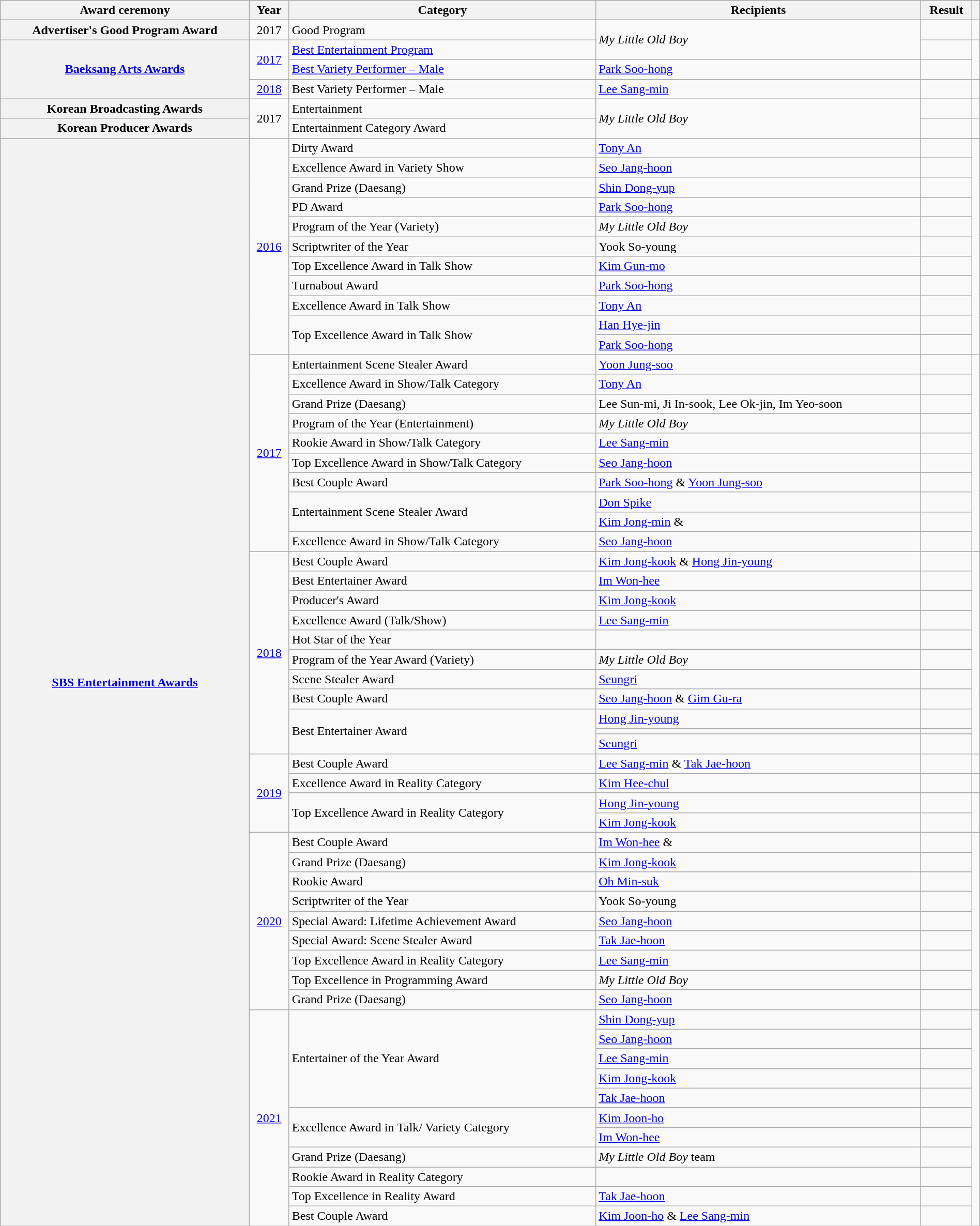<table class="wikitable sortable plainrowheaders" style="width:100%">
<tr>
<th scope="col">Award ceremony </th>
<th scope="col">Year</th>
<th scope="col">Category </th>
<th scope="col">Recipients</th>
<th scope="col">Result </th>
<th scope="col" class="unsortable"></th>
</tr>
<tr>
<th scope="row">Advertiser's Good Program Award</th>
<td style="text-align:center">2017</td>
<td>Good Program</td>
<td rowspan="2"><em>My Little Old Boy</em></td>
<td></td>
<td style="text-align:center"></td>
</tr>
<tr>
<th scope="row" rowspan="3"><a href='#'>Baeksang Arts Awards</a></th>
<td rowspan="2" style="text-align:center"><a href='#'>2017</a></td>
<td><a href='#'>Best Entertainment Program</a></td>
<td></td>
<td rowspan="2" style="text-align:center"></td>
</tr>
<tr>
<td><a href='#'>Best Variety Performer – Male</a></td>
<td><a href='#'>Park Soo-hong</a></td>
<td></td>
</tr>
<tr>
<td style="text-align:center"><a href='#'>2018</a></td>
<td>Best Variety Performer – Male</td>
<td><a href='#'>Lee Sang-min</a></td>
<td></td>
<td style="text-align:center"></td>
</tr>
<tr>
<th scope="row">Korean Broadcasting Awards</th>
<td rowspan="2" style="text-align:center">2017</td>
<td>Entertainment</td>
<td rowspan="2"><em>My Little Old Boy</em></td>
<td></td>
<td style="text-align:center"></td>
</tr>
<tr>
<th scope="row">Korean Producer Awards</th>
<td>Entertainment Category Award</td>
<td></td>
<td style="text-align:center"></td>
</tr>
<tr>
<th scope="row" rowspan="56"><a href='#'>SBS Entertainment Awards</a></th>
<td rowspan="11" style="text-align:center"><a href='#'>2016</a></td>
<td>Dirty Award</td>
<td><a href='#'>Tony An</a></td>
<td></td>
<td rowspan="11" style="text-align:center"></td>
</tr>
<tr>
<td>Excellence Award in Variety Show</td>
<td><a href='#'>Seo Jang-hoon</a></td>
<td></td>
</tr>
<tr>
<td>Grand Prize (Daesang)</td>
<td><a href='#'>Shin Dong-yup</a></td>
<td></td>
</tr>
<tr>
<td>PD Award</td>
<td><a href='#'>Park Soo-hong</a></td>
<td></td>
</tr>
<tr>
<td>Program of the Year (Variety)</td>
<td><em>My Little Old Boy</em></td>
<td></td>
</tr>
<tr>
<td>Scriptwriter of the Year</td>
<td>Yook So-young</td>
<td></td>
</tr>
<tr>
<td>Top Excellence Award in Talk Show</td>
<td><a href='#'>Kim Gun-mo</a></td>
<td></td>
</tr>
<tr>
<td>Turnabout Award</td>
<td><a href='#'>Park Soo-hong</a></td>
<td></td>
</tr>
<tr>
<td>Excellence Award in Talk Show</td>
<td><a href='#'>Tony An</a></td>
<td></td>
</tr>
<tr>
<td rowspan="2">Top Excellence Award in Talk Show</td>
<td><a href='#'>Han Hye-jin</a></td>
<td></td>
</tr>
<tr>
<td><a href='#'>Park Soo-hong</a></td>
<td></td>
</tr>
<tr>
<td rowspan="10" style="text-align:center"><a href='#'>2017</a></td>
<td>Entertainment Scene Stealer Award</td>
<td><a href='#'>Yoon Jung-soo</a></td>
<td></td>
<td rowspan="10" style="text-align:center"></td>
</tr>
<tr>
<td>Excellence Award in Show/Talk Category</td>
<td><a href='#'>Tony An</a></td>
<td></td>
</tr>
<tr>
<td>Grand Prize (Daesang)</td>
<td>Lee Sun-mi, Ji In-sook, Lee Ok-jin, Im Yeo-soon</td>
<td></td>
</tr>
<tr>
<td>Program of the Year (Entertainment)</td>
<td><em>My Little Old Boy</em></td>
<td></td>
</tr>
<tr>
<td>Rookie Award in Show/Talk Category</td>
<td><a href='#'>Lee Sang-min</a></td>
<td></td>
</tr>
<tr>
<td>Top Excellence Award in Show/Talk Category</td>
<td><a href='#'>Seo Jang-hoon</a></td>
<td></td>
</tr>
<tr>
<td>Best Couple Award</td>
<td><a href='#'>Park Soo-hong</a> & <a href='#'>Yoon Jung-soo</a></td>
<td></td>
</tr>
<tr>
<td rowspan="2">Entertainment Scene Stealer Award</td>
<td><a href='#'>Don Spike</a></td>
<td></td>
</tr>
<tr>
<td><a href='#'>Kim Jong-min</a> & </td>
<td></td>
</tr>
<tr>
<td>Excellence Award in Show/Talk Category</td>
<td><a href='#'>Seo Jang-hoon</a></td>
<td></td>
</tr>
<tr>
<td rowspan="11" style="text-align:center"><a href='#'>2018</a></td>
<td>Best Couple Award</td>
<td><a href='#'>Kim Jong-kook</a> & <a href='#'>Hong Jin-young</a></td>
<td></td>
<td rowspan="11" style="text-align:center"></td>
</tr>
<tr>
<td>Best Entertainer Award</td>
<td><a href='#'>Im Won-hee</a></td>
<td></td>
</tr>
<tr>
<td>Producer's Award</td>
<td><a href='#'>Kim Jong-kook</a></td>
<td></td>
</tr>
<tr>
<td>Excellence Award (Talk/Show)</td>
<td><a href='#'>Lee Sang-min</a></td>
<td></td>
</tr>
<tr>
<td>Hot Star of the Year</td>
<td></td>
<td></td>
</tr>
<tr>
<td>Program of the Year Award (Variety)</td>
<td><em>My Little Old Boy</em></td>
<td></td>
</tr>
<tr>
<td>Scene Stealer Award</td>
<td><a href='#'>Seungri</a></td>
<td></td>
</tr>
<tr>
<td>Best Couple Award</td>
<td><a href='#'>Seo Jang-hoon</a> & <a href='#'>Gim Gu-ra</a></td>
<td></td>
</tr>
<tr>
<td rowspan="3">Best Entertainer Award</td>
<td><a href='#'>Hong Jin-young</a></td>
<td></td>
</tr>
<tr>
<td></td>
<td></td>
</tr>
<tr>
<td><a href='#'>Seungri</a></td>
<td></td>
</tr>
<tr>
<td rowspan="4" style="text-align:center"><a href='#'>2019</a></td>
<td>Best Couple Award</td>
<td><a href='#'>Lee Sang-min</a> & <a href='#'>Tak Jae-hoon</a></td>
<td></td>
<td style="text-align:center"></td>
</tr>
<tr>
<td>Excellence Award in Reality Category</td>
<td><a href='#'>Kim Hee-chul</a></td>
<td></td>
<td style="text-align:center"></td>
</tr>
<tr>
<td rowspan="2">Top Excellence Award in Reality Category</td>
<td><a href='#'>Hong Jin-young</a></td>
<td></td>
<td rowspan="2" style="text-align:center"></td>
</tr>
<tr>
<td><a href='#'>Kim Jong-kook</a></td>
<td></td>
</tr>
<tr>
<td rowspan="9" style="text-align:center"><a href='#'>2020</a></td>
<td>Best Couple Award</td>
<td><a href='#'>Im Won-hee</a> & </td>
<td></td>
<td rowspan="9" style="text-align:center"></td>
</tr>
<tr>
<td>Grand Prize (Daesang)</td>
<td><a href='#'>Kim Jong-kook</a></td>
<td></td>
</tr>
<tr>
<td>Rookie Award</td>
<td><a href='#'>Oh Min-suk</a></td>
<td></td>
</tr>
<tr>
<td>Scriptwriter of the Year</td>
<td>Yook So-young</td>
<td></td>
</tr>
<tr>
<td>Special Award: Lifetime Achievement Award</td>
<td><a href='#'>Seo Jang-hoon</a></td>
<td></td>
</tr>
<tr>
<td>Special Award: Scene Stealer Award</td>
<td><a href='#'>Tak Jae-hoon</a></td>
<td></td>
</tr>
<tr>
<td>Top Excellence Award in Reality Category</td>
<td><a href='#'>Lee Sang-min</a></td>
<td></td>
</tr>
<tr>
<td>Top Excellence in Programming Award</td>
<td><em>My Little Old Boy</em></td>
<td></td>
</tr>
<tr>
<td>Grand Prize (Daesang)</td>
<td><a href='#'>Seo Jang-hoon</a></td>
<td></td>
</tr>
<tr>
<td rowspan="11" style="text-align:center"><a href='#'>2021</a></td>
<td rowspan="5">Entertainer of the Year Award</td>
<td><a href='#'>Shin Dong-yup</a></td>
<td></td>
<td rowspan="11" style="text-align:center"></td>
</tr>
<tr>
<td><a href='#'>Seo Jang-hoon</a></td>
<td></td>
</tr>
<tr>
<td><a href='#'>Lee Sang-min</a></td>
<td></td>
</tr>
<tr>
<td><a href='#'>Kim Jong-kook</a></td>
<td></td>
</tr>
<tr>
<td><a href='#'>Tak Jae-hoon</a></td>
<td></td>
</tr>
<tr>
<td rowspan="2">Excellence Award in Talk/ Variety Category</td>
<td><a href='#'>Kim Joon-ho</a></td>
<td></td>
</tr>
<tr>
<td><a href='#'>Im Won-hee</a></td>
<td></td>
</tr>
<tr>
<td>Grand Prize (Daesang)</td>
<td><em>My Little Old Boy</em> team</td>
<td></td>
</tr>
<tr>
<td>Rookie Award in Reality Category</td>
<td></td>
<td></td>
</tr>
<tr>
<td>Top Excellence in Reality Award</td>
<td><a href='#'>Tak Jae-hoon</a></td>
<td></td>
</tr>
<tr>
<td>Best Couple Award</td>
<td><a href='#'>Kim Joon-ho</a> & <a href='#'>Lee Sang-min</a></td>
<td></td>
</tr>
</table>
